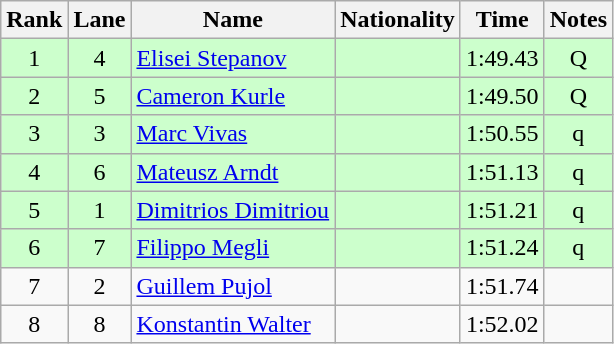<table class="wikitable sortable" style="text-align:center">
<tr>
<th>Rank</th>
<th>Lane</th>
<th>Name</th>
<th>Nationality</th>
<th>Time</th>
<th>Notes</th>
</tr>
<tr bgcolor=ccffcc>
<td>1</td>
<td>4</td>
<td align=left><a href='#'>Elisei Stepanov</a></td>
<td align=left></td>
<td>1:49.43</td>
<td>Q</td>
</tr>
<tr bgcolor=ccffcc>
<td>2</td>
<td>5</td>
<td align=left><a href='#'>Cameron Kurle</a></td>
<td align=left></td>
<td>1:49.50</td>
<td>Q</td>
</tr>
<tr bgcolor=ccffcc>
<td>3</td>
<td>3</td>
<td align=left><a href='#'>Marc Vivas</a></td>
<td align=left></td>
<td>1:50.55</td>
<td>q</td>
</tr>
<tr bgcolor=ccffcc>
<td>4</td>
<td>6</td>
<td align=left><a href='#'>Mateusz Arndt</a></td>
<td align=left></td>
<td>1:51.13</td>
<td>q</td>
</tr>
<tr bgcolor=ccffcc>
<td>5</td>
<td>1</td>
<td align=left><a href='#'>Dimitrios Dimitriou</a></td>
<td align=left></td>
<td>1:51.21</td>
<td>q</td>
</tr>
<tr bgcolor=ccffcc>
<td>6</td>
<td>7</td>
<td align=left><a href='#'>Filippo Megli</a></td>
<td align=left></td>
<td>1:51.24</td>
<td>q</td>
</tr>
<tr>
<td>7</td>
<td>2</td>
<td align=left><a href='#'>Guillem Pujol</a></td>
<td align=left></td>
<td>1:51.74</td>
<td></td>
</tr>
<tr>
<td>8</td>
<td>8</td>
<td align=left><a href='#'>Konstantin Walter</a></td>
<td align=left></td>
<td>1:52.02</td>
<td></td>
</tr>
</table>
